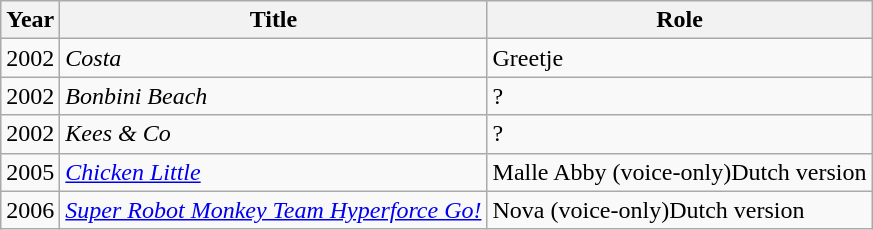<table class="wikitable">
<tr>
<th>Year</th>
<th>Title</th>
<th>Role</th>
</tr>
<tr>
<td>2002</td>
<td><em>Costa</em></td>
<td>Greetje</td>
</tr>
<tr>
<td>2002</td>
<td><em>Bonbini Beach</em></td>
<td>?</td>
</tr>
<tr>
<td>2002</td>
<td><em>Kees & Co</em></td>
<td>?</td>
</tr>
<tr>
<td>2005</td>
<td><em><a href='#'>Chicken Little</a></em></td>
<td>Malle Abby (voice-only)Dutch version</td>
</tr>
<tr>
<td>2006</td>
<td><em><a href='#'>Super Robot Monkey Team Hyperforce Go!</a></em></td>
<td>Nova (voice-only)Dutch version</td>
</tr>
</table>
